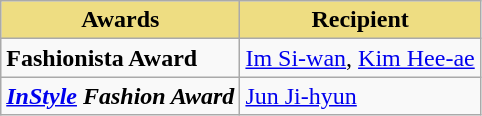<table class="wikitable" align="center">
<tr>
<th style="background:#EEDD82;" align="center">Awards</th>
<th style="background:#EEDD82;" align="center">Recipient</th>
</tr>
<tr>
<td><strong>Fashionista Award</strong></td>
<td><a href='#'>Im Si-wan</a>, <a href='#'>Kim Hee-ae</a></td>
</tr>
<tr>
<td><strong><em><a href='#'>InStyle</a><em> Fashion Award<strong></td>
<td><a href='#'>Jun Ji-hyun</a></td>
</tr>
</table>
